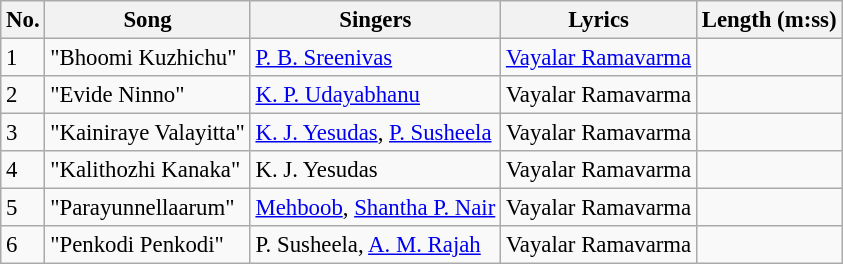<table class="wikitable" style="font-size:95%;">
<tr>
<th>No.</th>
<th>Song</th>
<th>Singers</th>
<th>Lyrics</th>
<th>Length (m:ss)</th>
</tr>
<tr>
<td>1</td>
<td>"Bhoomi Kuzhichu"</td>
<td><a href='#'>P. B. Sreenivas</a></td>
<td><a href='#'>Vayalar Ramavarma</a></td>
<td></td>
</tr>
<tr>
<td>2</td>
<td>"Evide Ninno"</td>
<td><a href='#'>K. P. Udayabhanu</a></td>
<td>Vayalar Ramavarma</td>
<td></td>
</tr>
<tr>
<td>3</td>
<td>"Kainiraye Valayitta"</td>
<td><a href='#'>K. J. Yesudas</a>, <a href='#'>P. Susheela</a></td>
<td>Vayalar Ramavarma</td>
<td></td>
</tr>
<tr>
<td>4</td>
<td>"Kalithozhi Kanaka"</td>
<td>K. J. Yesudas</td>
<td>Vayalar Ramavarma</td>
<td></td>
</tr>
<tr>
<td>5</td>
<td>"Parayunnellaarum"</td>
<td><a href='#'>Mehboob</a>, <a href='#'>Shantha P. Nair</a></td>
<td>Vayalar Ramavarma</td>
<td></td>
</tr>
<tr>
<td>6</td>
<td>"Penkodi Penkodi"</td>
<td>P. Susheela, <a href='#'>A. M. Rajah</a></td>
<td>Vayalar Ramavarma</td>
<td></td>
</tr>
</table>
